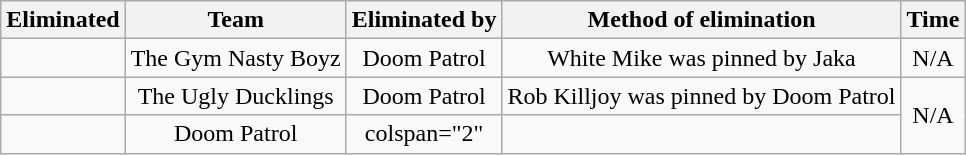<table class="wikitable sortable" style="text-align:center;">
<tr>
<th>Eliminated</th>
<th>Team</th>
<th>Eliminated by</th>
<th>Method of elimination</th>
<th>Time</th>
</tr>
<tr>
<td></td>
<td>The Gym Nasty Boyz</td>
<td>Doom Patrol</td>
<td>White Mike was pinned by Jaka</td>
<td>N/A</td>
</tr>
<tr>
<td></td>
<td>The Ugly Ducklings</td>
<td>Doom Patrol</td>
<td>Rob Killjoy was pinned by Doom Patrol</td>
<td rowspan="2">N/A</td>
</tr>
<tr>
<td></td>
<td>Doom Patrol</td>
<td>colspan="2" </td>
</tr>
</table>
